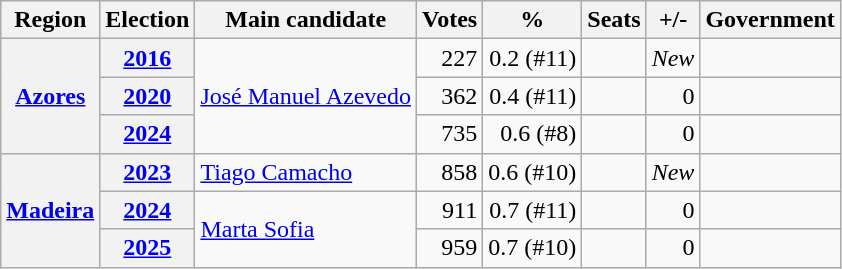<table class="wikitable" style="text-align:right;">
<tr>
<th>Region</th>
<th>Election</th>
<th>Main candidate</th>
<th>Votes</th>
<th>%</th>
<th>Seats</th>
<th>+/-</th>
<th>Government</th>
</tr>
<tr>
<th rowspan="3"><a href='#'>Azores</a></th>
<th><a href='#'>2016</a></th>
<td rowspan="3" align="left"><a href='#'>José Manuel Azevedo</a></td>
<td>227</td>
<td>0.2 (#11)</td>
<td></td>
<td><em>New</em></td>
<td></td>
</tr>
<tr>
<th><a href='#'>2020</a></th>
<td>362</td>
<td>0.4 (#11)</td>
<td></td>
<td>0</td>
<td></td>
</tr>
<tr>
<th><a href='#'>2024</a></th>
<td>735</td>
<td>0.6 (#8)</td>
<td></td>
<td>0</td>
<td></td>
</tr>
<tr>
<th rowspan="3"><a href='#'>Madeira</a></th>
<th><a href='#'>2023</a></th>
<td align="left"><a href='#'>Tiago Camacho</a></td>
<td>858</td>
<td>0.6 (#10)</td>
<td></td>
<td><em>New</em></td>
<td></td>
</tr>
<tr>
<th><a href='#'>2024</a></th>
<td rowspan="2" align="left"><a href='#'>Marta Sofia</a></td>
<td>911</td>
<td>0.7 (#11)</td>
<td></td>
<td>0</td>
<td></td>
</tr>
<tr>
<th><a href='#'>2025</a></th>
<td>959</td>
<td>0.7 (#10)</td>
<td></td>
<td>0</td>
<td></td>
</tr>
</table>
